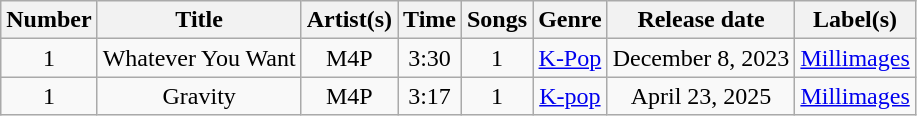<table class="wikitable sortable mw-collapsible" style="text-align: center;">
<tr>
<th>Number</th>
<th>Title</th>
<th>Artist(s)</th>
<th>Time</th>
<th>Songs</th>
<th>Genre</th>
<th>Release date</th>
<th>Label(s)</th>
</tr>
<tr>
<td>1</td>
<td>Whatever You Want</td>
<td>M4P</td>
<td>3:30</td>
<td>1</td>
<td><a href='#'>K-Pop</a></td>
<td>December 8, 2023</td>
<td><a href='#'>Millimages</a></td>
</tr>
<tr>
<td>1</td>
<td>Gravity</td>
<td>M4P</td>
<td>3:17</td>
<td>1</td>
<td><a href='#'>K-pop</a></td>
<td>April 23, 2025</td>
<td><a href='#'>Millimages</a></td>
</tr>
</table>
